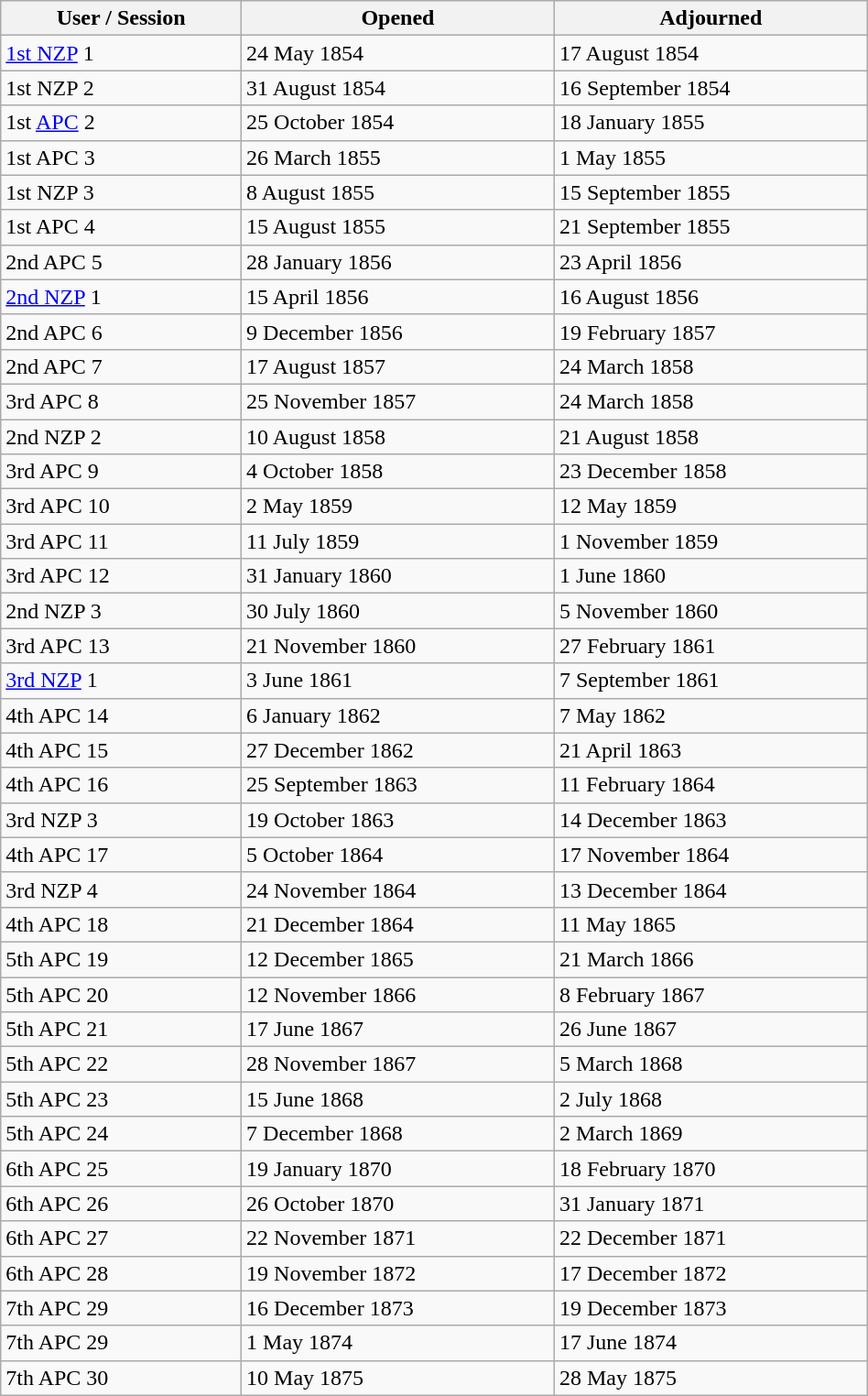<table class="wikitable collapsible collapsed"; width="50%">
<tr>
<th>User / Session</th>
<th>Opened</th>
<th>Adjourned</th>
</tr>
<tr>
<td><a href='#'>1st NZP</a> 1</td>
<td>24 May 1854</td>
<td>17 August 1854</td>
</tr>
<tr>
<td>1st NZP 2</td>
<td>31 August 1854</td>
<td>16 September 1854</td>
</tr>
<tr>
<td>1st <a href='#'>APC</a> 2</td>
<td>25 October 1854</td>
<td>18 January 1855</td>
</tr>
<tr>
<td>1st APC 3</td>
<td>26 March 1855</td>
<td>1 May 1855</td>
</tr>
<tr>
<td>1st NZP 3</td>
<td>8 August 1855</td>
<td>15 September 1855</td>
</tr>
<tr>
<td>1st APC 4</td>
<td>15 August 1855</td>
<td>21 September 1855</td>
</tr>
<tr>
<td>2nd APC 5</td>
<td>28 January 1856</td>
<td>23 April 1856</td>
</tr>
<tr>
<td><a href='#'>2nd NZP</a> 1</td>
<td>15 April 1856</td>
<td>16 August 1856</td>
</tr>
<tr>
<td>2nd APC 6</td>
<td>9 December 1856</td>
<td>19 February 1857</td>
</tr>
<tr>
<td>2nd APC 7</td>
<td>17 August 1857</td>
<td>24 March 1858</td>
</tr>
<tr>
<td>3rd APC 8</td>
<td>25 November 1857</td>
<td>24 March 1858</td>
</tr>
<tr>
<td>2nd NZP 2</td>
<td>10 August 1858</td>
<td>21 August 1858</td>
</tr>
<tr>
<td>3rd APC 9</td>
<td>4 October 1858</td>
<td>23 December 1858</td>
</tr>
<tr>
<td>3rd APC 10</td>
<td>2 May 1859</td>
<td>12 May 1859</td>
</tr>
<tr>
<td>3rd APC 11</td>
<td>11 July 1859</td>
<td>1 November 1859</td>
</tr>
<tr>
<td>3rd APC 12</td>
<td>31 January 1860</td>
<td>1 June 1860</td>
</tr>
<tr>
<td>2nd NZP 3</td>
<td>30 July 1860</td>
<td>5 November 1860</td>
</tr>
<tr>
<td>3rd APC 13</td>
<td>21 November 1860</td>
<td>27 February 1861</td>
</tr>
<tr>
<td><a href='#'>3rd NZP</a> 1</td>
<td>3 June 1861</td>
<td>7 September 1861</td>
</tr>
<tr>
<td>4th APC 14</td>
<td>6 January 1862</td>
<td>7 May 1862</td>
</tr>
<tr>
<td>4th APC 15</td>
<td>27 December 1862</td>
<td>21 April 1863</td>
</tr>
<tr>
<td>4th APC 16</td>
<td>25 September 1863</td>
<td>11 February 1864</td>
</tr>
<tr>
<td>3rd NZP 3</td>
<td>19 October 1863</td>
<td>14 December 1863</td>
</tr>
<tr>
<td>4th APC 17</td>
<td>5 October 1864</td>
<td>17 November 1864</td>
</tr>
<tr>
<td>3rd NZP 4</td>
<td>24 November 1864</td>
<td>13 December 1864</td>
</tr>
<tr>
<td>4th APC 18</td>
<td>21 December 1864</td>
<td>11 May 1865</td>
</tr>
<tr>
<td>5th APC 19</td>
<td>12 December 1865</td>
<td>21 March 1866</td>
</tr>
<tr>
<td>5th APC 20</td>
<td>12 November 1866</td>
<td>8 February 1867</td>
</tr>
<tr>
<td>5th APC 21</td>
<td>17 June 1867</td>
<td>26 June 1867</td>
</tr>
<tr>
<td>5th APC 22</td>
<td>28 November 1867</td>
<td>5 March 1868</td>
</tr>
<tr>
<td>5th APC 23</td>
<td>15 June 1868</td>
<td>2 July 1868</td>
</tr>
<tr>
<td>5th APC 24</td>
<td>7 December 1868</td>
<td>2 March 1869</td>
</tr>
<tr>
<td>6th APC 25</td>
<td>19 January 1870</td>
<td>18 February 1870</td>
</tr>
<tr>
<td>6th APC 26</td>
<td>26 October 1870</td>
<td>31 January 1871</td>
</tr>
<tr>
<td>6th APC 27</td>
<td>22 November 1871</td>
<td>22 December 1871</td>
</tr>
<tr>
<td>6th APC 28</td>
<td>19 November 1872</td>
<td>17 December 1872</td>
</tr>
<tr>
<td>7th APC 29</td>
<td>16 December 1873</td>
<td>19 December 1873</td>
</tr>
<tr>
<td>7th APC 29</td>
<td>1 May 1874</td>
<td>17 June 1874</td>
</tr>
<tr>
<td>7th APC 30</td>
<td>10 May 1875</td>
<td>28 May 1875</td>
</tr>
</table>
